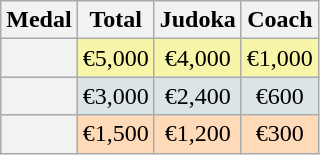<table class=wikitable style="text-align:center;">
<tr>
<th>Medal</th>
<th>Total</th>
<th>Judoka</th>
<th>Coach</th>
</tr>
<tr bgcolor=F7F6A8>
<th></th>
<td>€5,000</td>
<td>€4,000</td>
<td>€1,000</td>
</tr>
<tr bgcolor=DCE5E5>
<th></th>
<td>€3,000</td>
<td>€2,400</td>
<td>€600</td>
</tr>
<tr bgcolor=FFDAB9>
<th></th>
<td>€1,500</td>
<td>€1,200</td>
<td>€300</td>
</tr>
</table>
